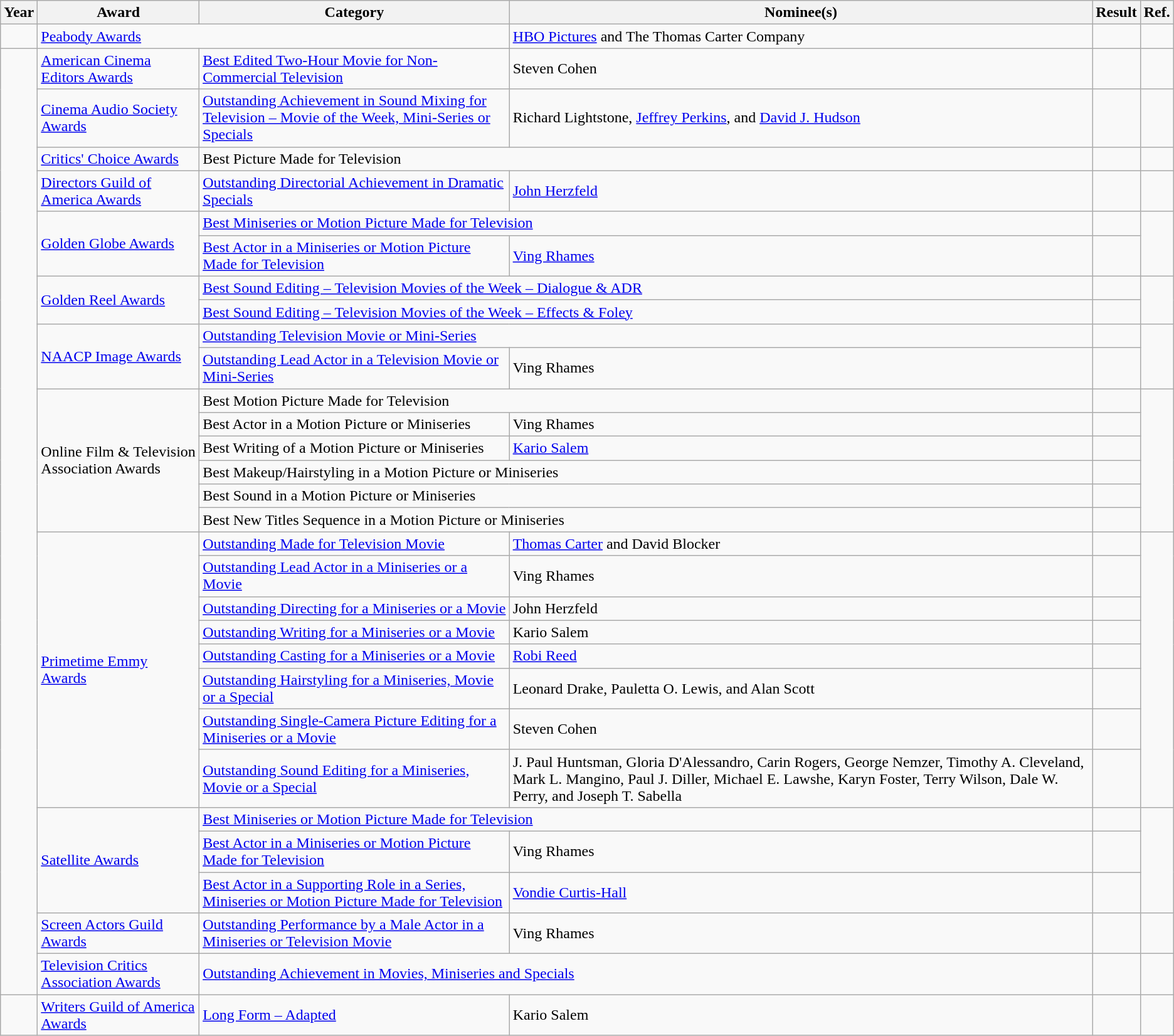<table class="wikitable sortable">
<tr>
<th>Year</th>
<th>Award</th>
<th>Category</th>
<th>Nominee(s)</th>
<th>Result</th>
<th>Ref.</th>
</tr>
<tr>
<td></td>
<td colspan="2"><a href='#'>Peabody Awards</a></td>
<td><a href='#'>HBO Pictures</a> and The Thomas Carter Company</td>
<td></td>
<td align="center"></td>
</tr>
<tr>
<td rowspan="29"></td>
<td><a href='#'>American Cinema Editors Awards</a></td>
<td><a href='#'>Best Edited Two-Hour Movie for Non-Commercial Television</a></td>
<td>Steven Cohen</td>
<td></td>
<td align="center"></td>
</tr>
<tr>
<td><a href='#'>Cinema Audio Society Awards</a></td>
<td><a href='#'>Outstanding Achievement in Sound Mixing for Television – Movie of the Week, Mini-Series or Specials</a></td>
<td>Richard Lightstone, <a href='#'>Jeffrey Perkins</a>, and <a href='#'>David J. Hudson</a></td>
<td></td>
<td align="center"></td>
</tr>
<tr>
<td><a href='#'>Critics' Choice Awards</a></td>
<td colspan="2">Best Picture Made for Television</td>
<td></td>
<td align="center"></td>
</tr>
<tr>
<td><a href='#'>Directors Guild of America Awards</a></td>
<td><a href='#'>Outstanding Directorial Achievement in Dramatic Specials</a></td>
<td><a href='#'>John Herzfeld</a></td>
<td></td>
<td align="center"></td>
</tr>
<tr>
<td rowspan="2"><a href='#'>Golden Globe Awards</a></td>
<td colspan="2"><a href='#'>Best Miniseries or Motion Picture Made for Television</a></td>
<td></td>
<td align="center" rowspan="2"></td>
</tr>
<tr>
<td><a href='#'>Best Actor in a Miniseries or Motion Picture Made for Television</a></td>
<td><a href='#'>Ving Rhames</a></td>
<td></td>
</tr>
<tr>
<td rowspan="2"><a href='#'>Golden Reel Awards</a></td>
<td colspan="2"><a href='#'>Best Sound Editing – Television Movies of the Week – Dialogue & ADR</a></td>
<td></td>
<td rowspan="2" align="center"></td>
</tr>
<tr>
<td colspan="2"><a href='#'>Best Sound Editing – Television Movies of the Week – Effects & Foley</a></td>
<td></td>
</tr>
<tr>
<td rowspan="2"><a href='#'>NAACP Image Awards</a></td>
<td colspan="2"><a href='#'>Outstanding Television Movie or Mini-Series</a></td>
<td></td>
<td align="center" rowspan="2"></td>
</tr>
<tr>
<td><a href='#'>Outstanding Lead Actor in a Television Movie or Mini-Series</a></td>
<td>Ving Rhames</td>
<td></td>
</tr>
<tr>
<td rowspan="6">Online Film & Television Association Awards</td>
<td colspan="2">Best Motion Picture Made for Television</td>
<td></td>
<td align="center" rowspan="6"></td>
</tr>
<tr>
<td>Best Actor in a Motion Picture or Miniseries</td>
<td>Ving Rhames</td>
<td></td>
</tr>
<tr>
<td>Best Writing of a Motion Picture or Miniseries</td>
<td><a href='#'>Kario Salem</a></td>
<td></td>
</tr>
<tr>
<td colspan="2">Best Makeup/Hairstyling in a Motion Picture or Miniseries</td>
<td></td>
</tr>
<tr>
<td colspan="2">Best Sound in a Motion Picture or Miniseries</td>
<td></td>
</tr>
<tr>
<td colspan="2">Best New Titles Sequence in a Motion Picture or Miniseries</td>
<td></td>
</tr>
<tr>
<td rowspan="8"><a href='#'>Primetime Emmy Awards</a></td>
<td><a href='#'>Outstanding Made for Television Movie</a></td>
<td><a href='#'>Thomas Carter</a> and David Blocker</td>
<td></td>
<td align="center" rowspan="8"> <br> </td>
</tr>
<tr>
<td><a href='#'>Outstanding Lead Actor in a Miniseries or a Movie</a></td>
<td>Ving Rhames</td>
<td></td>
</tr>
<tr>
<td><a href='#'>Outstanding Directing for a Miniseries or a Movie</a></td>
<td>John Herzfeld</td>
<td></td>
</tr>
<tr>
<td><a href='#'>Outstanding Writing for a Miniseries or a Movie</a></td>
<td>Kario Salem</td>
<td></td>
</tr>
<tr>
<td><a href='#'>Outstanding Casting for a Miniseries or a Movie</a></td>
<td><a href='#'>Robi Reed</a></td>
<td></td>
</tr>
<tr>
<td><a href='#'>Outstanding Hairstyling for a Miniseries, Movie or a Special</a></td>
<td>Leonard Drake, Pauletta O. Lewis, and Alan Scott</td>
<td></td>
</tr>
<tr>
<td><a href='#'>Outstanding Single-Camera Picture Editing for a Miniseries or a Movie</a></td>
<td>Steven Cohen</td>
<td></td>
</tr>
<tr>
<td><a href='#'>Outstanding Sound Editing for a Miniseries, Movie or a Special</a></td>
<td>J. Paul Huntsman, Gloria D'Alessandro, Carin Rogers, George Nemzer, Timothy A. Cleveland, Mark L. Mangino, Paul J. Diller, Michael E. Lawshe, Karyn Foster, Terry Wilson, Dale W. Perry, and Joseph T. Sabella</td>
<td></td>
</tr>
<tr>
<td rowspan="3"><a href='#'>Satellite Awards</a></td>
<td colspan="2"><a href='#'>Best Miniseries or Motion Picture Made for Television</a></td>
<td></td>
<td align="center" rowspan="3"></td>
</tr>
<tr>
<td><a href='#'>Best Actor in a Miniseries or Motion Picture Made for Television</a></td>
<td>Ving Rhames</td>
<td></td>
</tr>
<tr>
<td><a href='#'>Best Actor in a Supporting Role in a Series, Miniseries or Motion Picture Made for Television</a></td>
<td><a href='#'>Vondie Curtis-Hall</a></td>
<td></td>
</tr>
<tr>
<td><a href='#'>Screen Actors Guild Awards</a></td>
<td><a href='#'>Outstanding Performance by a Male Actor in a Miniseries or Television Movie</a></td>
<td>Ving Rhames</td>
<td></td>
<td align="center"></td>
</tr>
<tr>
<td><a href='#'>Television Critics Association Awards</a></td>
<td colspan="2"><a href='#'>Outstanding Achievement in Movies, Miniseries and Specials</a></td>
<td></td>
<td align="center"></td>
</tr>
<tr>
<td></td>
<td><a href='#'>Writers Guild of America Awards</a></td>
<td><a href='#'>Long Form – Adapted</a></td>
<td>Kario Salem</td>
<td></td>
<td align="center"></td>
</tr>
</table>
